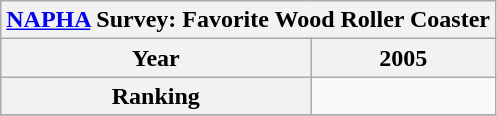<table class="wikitable">
<tr>
<th colspan="31"><a href='#'>NAPHA</a> Survey: Favorite Wood Roller Coaster</th>
</tr>
<tr>
<th>Year</th>
<th>2005</th>
</tr>
<tr>
<th>Ranking</th>
<td></td>
</tr>
<tr>
</tr>
</table>
